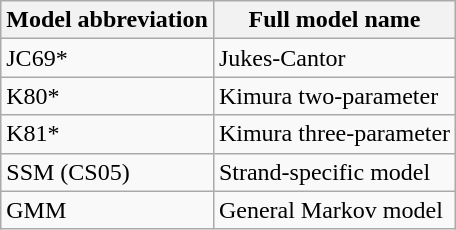<table class="wikitable">
<tr>
<th>Model abbreviation</th>
<th>Full model name</th>
</tr>
<tr>
<td>JC69*</td>
<td>Jukes-Cantor</td>
</tr>
<tr>
<td>K80*</td>
<td>Kimura two-parameter</td>
</tr>
<tr>
<td>K81*</td>
<td>Kimura three-parameter</td>
</tr>
<tr>
<td>SSM (CS05)</td>
<td>Strand-specific model</td>
</tr>
<tr>
<td>GMM</td>
<td>General Markov model</td>
</tr>
</table>
